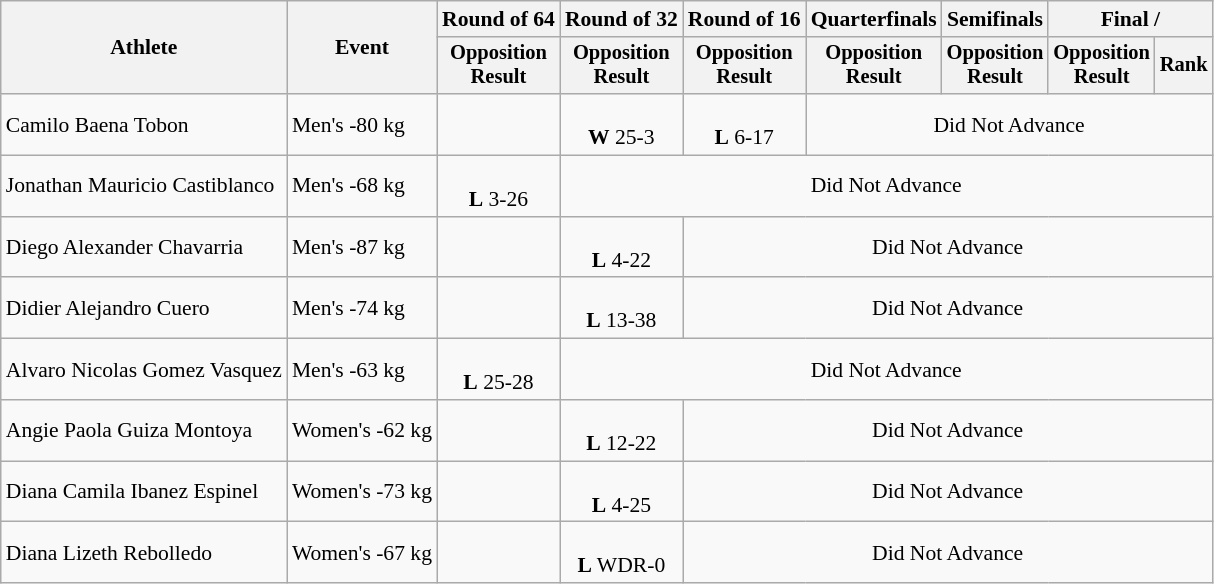<table class="wikitable" style="font-size:90%">
<tr>
<th rowspan="2">Athlete</th>
<th rowspan="2">Event</th>
<th>Round of 64</th>
<th>Round of 32</th>
<th>Round of 16</th>
<th>Quarterfinals</th>
<th>Semifinals</th>
<th colspan=2>Final / </th>
</tr>
<tr style="font-size:95%">
<th>Opposition<br>Result</th>
<th>Opposition<br>Result</th>
<th>Opposition<br>Result</th>
<th>Opposition<br>Result</th>
<th>Opposition<br>Result</th>
<th>Opposition<br>Result</th>
<th>Rank</th>
</tr>
<tr align=center>
<td align=left>Camilo Baena Tobon</td>
<td align=left>Men's -80 kg</td>
<td></td>
<td><br><strong>W</strong> 25-3</td>
<td><br><strong>L</strong> 6-17</td>
<td colspan=4>Did Not Advance</td>
</tr>
<tr align=center>
<td align=left>Jonathan Mauricio Castiblanco</td>
<td align=left>Men's -68 kg</td>
<td><br><strong>L</strong> 3-26</td>
<td colspan=6>Did Not Advance</td>
</tr>
<tr align=center>
<td align=left>Diego Alexander Chavarria</td>
<td align=left>Men's -87 kg</td>
<td></td>
<td><br><strong>L</strong> 4-22</td>
<td colspan=5>Did Not Advance</td>
</tr>
<tr align=center>
<td align=left>Didier Alejandro Cuero</td>
<td align=left>Men's -74 kg</td>
<td></td>
<td><br><strong>L</strong> 13-38</td>
<td colspan=5>Did Not Advance</td>
</tr>
<tr align=center>
<td align=left>Alvaro Nicolas Gomez Vasquez</td>
<td align=left>Men's -63 kg</td>
<td><br><strong>L</strong> 25-28</td>
<td colspan=6>Did Not Advance</td>
</tr>
<tr align=center>
<td align=left>Angie Paola Guiza Montoya</td>
<td align=left>Women's -62 kg</td>
<td></td>
<td><br><strong>L</strong> 12-22</td>
<td colspan=5>Did Not Advance</td>
</tr>
<tr align=center>
<td align=left>Diana Camila Ibanez Espinel</td>
<td align=left>Women's -73 kg</td>
<td></td>
<td><br><strong>L</strong> 4-25</td>
<td colspan=5>Did Not Advance</td>
</tr>
<tr align=center>
<td align=left>Diana Lizeth Rebolledo</td>
<td align=left>Women's -67 kg</td>
<td></td>
<td><br><strong>L</strong> WDR-0</td>
<td colspan=5>Did Not Advance</td>
</tr>
</table>
